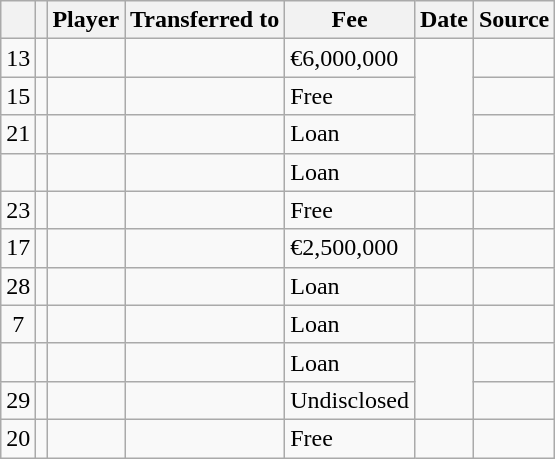<table class="wikitable plainrowheaders sortable">
<tr>
<th></th>
<th></th>
<th scope=col>Player</th>
<th>Transferred to</th>
<th !scope=col; style="width: 65px;">Fee</th>
<th scope=col>Date</th>
<th scope=col>Source</th>
</tr>
<tr>
<td align=center>13</td>
<td align=center></td>
<td></td>
<td></td>
<td>€6,000,000</td>
<td rowspan=3></td>
<td></td>
</tr>
<tr>
<td align=center>15</td>
<td align=center></td>
<td></td>
<td></td>
<td>Free</td>
<td></td>
</tr>
<tr>
<td align=center>21</td>
<td align=center></td>
<td></td>
<td></td>
<td>Loan</td>
<td></td>
</tr>
<tr>
<td align=center></td>
<td align=center></td>
<td></td>
<td></td>
<td>Loan</td>
<td></td>
<td></td>
</tr>
<tr>
<td align=center>23</td>
<td align=center></td>
<td></td>
<td></td>
<td>Free</td>
<td></td>
<td></td>
</tr>
<tr>
<td align=center>17</td>
<td align=center></td>
<td></td>
<td></td>
<td>€2,500,000</td>
<td></td>
<td></td>
</tr>
<tr>
<td align=center>28</td>
<td align=center></td>
<td></td>
<td></td>
<td>Loan</td>
<td></td>
<td></td>
</tr>
<tr>
<td align=center>7</td>
<td align=center></td>
<td></td>
<td></td>
<td>Loan</td>
<td></td>
<td></td>
</tr>
<tr>
<td align=center></td>
<td align=center></td>
<td></td>
<td></td>
<td>Loan</td>
<td rowspan=2></td>
<td></td>
</tr>
<tr>
<td align=center>29</td>
<td align=center></td>
<td></td>
<td></td>
<td>Undisclosed</td>
<td></td>
</tr>
<tr>
<td align=center>20</td>
<td align=center></td>
<td></td>
<td></td>
<td>Free</td>
<td></td>
<td></td>
</tr>
</table>
